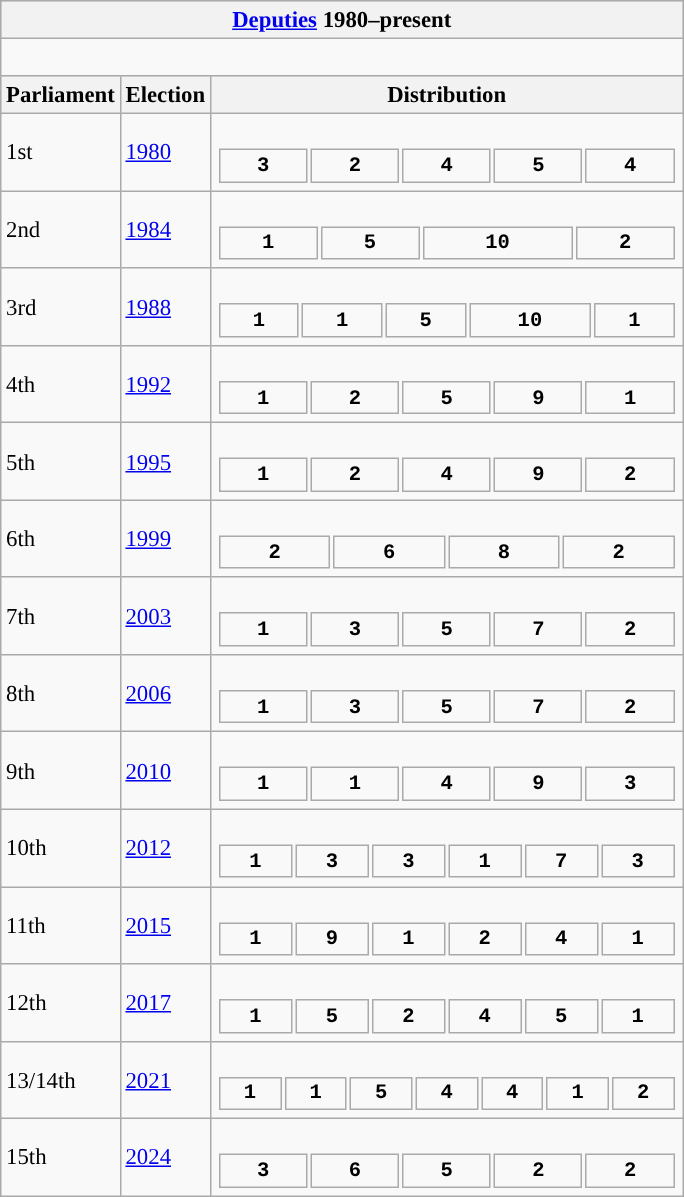<table class="wikitable" style="font-size:95%;">
<tr bgcolor="#CCCCCC">
<th colspan="3"><a href='#'>Deputies</a> 1980–present</th>
</tr>
<tr>
<td colspan="3"><br>




















</td>
</tr>
<tr bgcolor="#CCCCCC">
<th>Parliament</th>
<th>Election</th>
<th>Distribution</th>
</tr>
<tr>
<td>1st</td>
<td><a href='#'>1980</a></td>
<td><br><table style="width:22.5em; font-size:90%; text-align:center; font-family:Courier New;">
<tr style="font-weight:bold">
<td style="background:">3</td>
<td style="background:">2</td>
<td style="background:">4</td>
<td style="background:">5</td>
<td style="background:">4</td>
</tr>
</table>
</td>
</tr>
<tr>
<td>2nd</td>
<td><a href='#'>1984</a></td>
<td><br><table style="width:22.5em; font-size:90%; text-align:center; font-family:Courier New;">
<tr style="font-weight:bold">
<td style="background:">1</td>
<td style="background:">5</td>
<td style="background:">10</td>
<td style="background:">2</td>
</tr>
</table>
</td>
</tr>
<tr>
<td>3rd</td>
<td><a href='#'>1988</a></td>
<td><br><table style="width:22.5em; font-size:90%; text-align:center; font-family:Courier New;">
<tr style="font-weight:bold">
<td style="background:">1</td>
<td style="background:">1</td>
<td style="background:">5</td>
<td style="background:">10</td>
<td style="background:">1</td>
</tr>
</table>
</td>
</tr>
<tr>
<td>4th</td>
<td><a href='#'>1992</a></td>
<td><br><table style="width:22.5em; font-size:90%; text-align:center; font-family:Courier New;">
<tr style="font-weight:bold">
<td style="background:">1</td>
<td style="background:">2</td>
<td style="background:">5</td>
<td style="background:">9</td>
<td style="background:">1</td>
</tr>
</table>
</td>
</tr>
<tr>
<td>5th</td>
<td><a href='#'>1995</a></td>
<td><br><table style="width:22.5em; font-size:90%; text-align:center; font-family:Courier New;">
<tr style="font-weight:bold">
<td style="background:">1</td>
<td style="background:">2</td>
<td style="background:">4</td>
<td style="background:">9</td>
<td style="background:">2</td>
</tr>
</table>
</td>
</tr>
<tr>
<td>6th</td>
<td><a href='#'>1999</a></td>
<td><br><table style="width:22.5em; font-size:90%; text-align:center; font-family:Courier New;">
<tr style="font-weight:bold">
<td style="background:">2</td>
<td style="background:">6</td>
<td style="background:">8</td>
<td style="background:">2</td>
</tr>
</table>
</td>
</tr>
<tr>
<td>7th</td>
<td><a href='#'>2003</a></td>
<td><br><table style="width:22.5em; font-size:90%; text-align:center; font-family:Courier New;">
<tr style="font-weight:bold">
<td style="background:">1</td>
<td style="background:">3</td>
<td style="background:">5</td>
<td style="background:">7</td>
<td style="background:">2</td>
</tr>
</table>
</td>
</tr>
<tr>
<td>8th</td>
<td><a href='#'>2006</a></td>
<td><br><table style="width:22.5em; font-size:90%; text-align:center; font-family:Courier New;">
<tr style="font-weight:bold">
<td style="background:">1</td>
<td style="background:">3</td>
<td style="background:">5</td>
<td style="background:">7</td>
<td style="background:">2</td>
</tr>
</table>
</td>
</tr>
<tr>
<td>9th</td>
<td><a href='#'>2010</a></td>
<td><br><table style="width:22.5em; font-size:90%; text-align:center; font-family:Courier New;">
<tr style="font-weight:bold">
<td style="background:">1</td>
<td style="background:">1</td>
<td style="background:">4</td>
<td style="background:">9</td>
<td style="background:">3</td>
</tr>
</table>
</td>
</tr>
<tr>
<td>10th</td>
<td><a href='#'>2012</a></td>
<td><br><table style="width:22.5em; font-size:90%; text-align:center; font-family:Courier New;">
<tr style="font-weight:bold">
<td style="background:">1</td>
<td style="background:">3</td>
<td style="background:">3</td>
<td style="background:">1</td>
<td style="background:">7</td>
<td style="background:">3</td>
</tr>
</table>
</td>
</tr>
<tr>
<td>11th</td>
<td><a href='#'>2015</a></td>
<td><br><table style="width:22.5em; font-size:90%; text-align:center; font-family:Courier New;">
<tr style="font-weight:bold">
<td style="background:">1</td>
<td style="background:">9</td>
<td style="background:">1</td>
<td style="background:">2</td>
<td style="background:">4</td>
<td style="background:">1</td>
</tr>
</table>
</td>
</tr>
<tr>
<td>12th</td>
<td><a href='#'>2017</a></td>
<td><br><table style="width:22.5em; font-size:90%; text-align:center; font-family:Courier New;">
<tr style="font-weight:bold">
<td style="background:">1</td>
<td style="background:">5</td>
<td style="background:">2</td>
<td style="background:">4</td>
<td style="background:">5</td>
<td style="background:">1</td>
</tr>
</table>
</td>
</tr>
<tr>
<td>13/14th</td>
<td><a href='#'>2021</a></td>
<td><br><table style="width:22.5em; font-size:90%; text-align:center; font-family:Courier New;">
<tr style="font-weight:bold">
<td style="background:">1</td>
<td style="background:">1</td>
<td style="background:">5</td>
<td style="background:">4</td>
<td style="background:">4</td>
<td style="background:">1</td>
<td style="background:">2</td>
</tr>
</table>
</td>
</tr>
<tr>
<td>15th</td>
<td><a href='#'>2024</a></td>
<td><br><table style="width:22.5em; font-size:90%; text-align:center; font-family:Courier New;">
<tr style="font-weight:bold">
<td style="background:">3</td>
<td style="background:">6</td>
<td style="background:">5</td>
<td style="background:">2</td>
<td style="background:">2</td>
</tr>
</table>
</td>
</tr>
</table>
